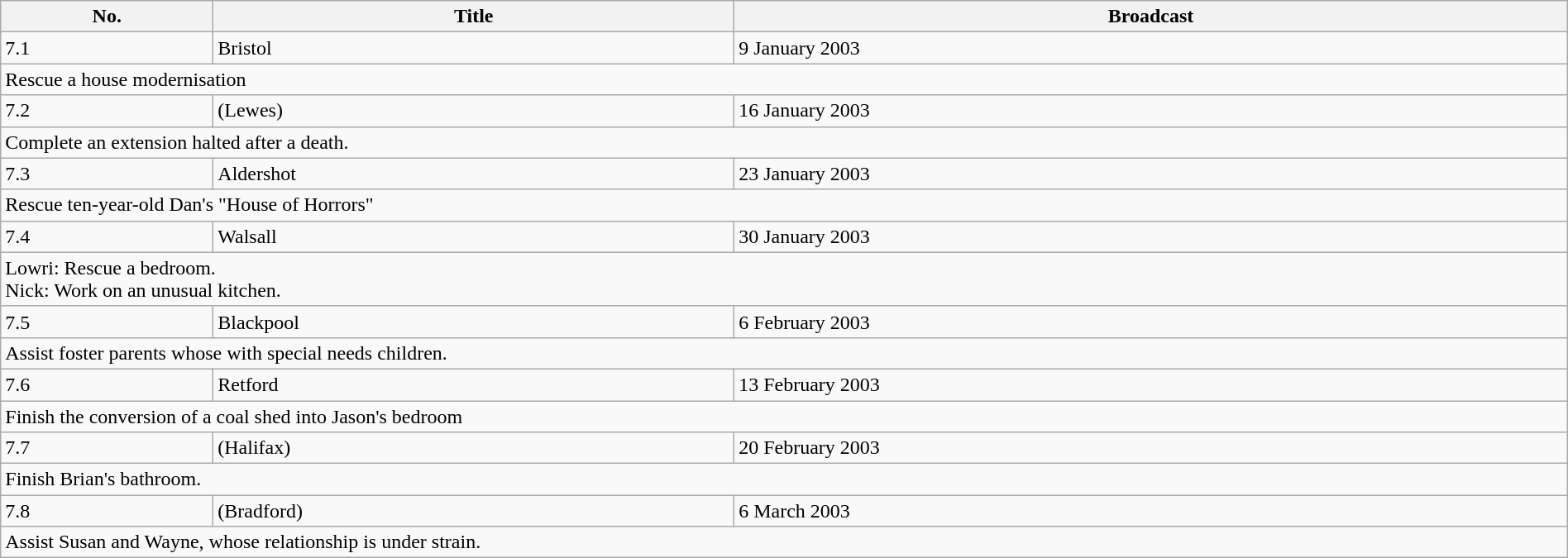<table class="wikitable" style="width:100%;">
<tr>
<th>No.</th>
<th>Title</th>
<th>Broadcast</th>
</tr>
<tr>
<td>7.1</td>
<td>Bristol</td>
<td>9 January 2003</td>
</tr>
<tr>
<td colspan="3">Rescue a house modernisation</td>
</tr>
<tr>
<td>7.2</td>
<td>(Lewes)</td>
<td>16 January 2003</td>
</tr>
<tr>
<td colspan="3">Complete an extension halted after a death.</td>
</tr>
<tr>
<td>7.3</td>
<td>Aldershot</td>
<td>23 January 2003</td>
</tr>
<tr>
<td colspan="3">Rescue ten-year-old Dan's "House of Horrors"</td>
</tr>
<tr>
<td>7.4</td>
<td>Walsall</td>
<td>30 January 2003</td>
</tr>
<tr>
<td colspan="3">Lowri: Rescue a bedroom.<br>Nick: Work on an unusual kitchen.</td>
</tr>
<tr>
<td>7.5</td>
<td>Blackpool</td>
<td>6 February 2003</td>
</tr>
<tr>
<td colspan="3">Assist foster parents whose with special needs children.</td>
</tr>
<tr>
<td>7.6</td>
<td>Retford</td>
<td>13 February 2003</td>
</tr>
<tr>
<td colspan="3">Finish the conversion of a coal shed into Jason's bedroom</td>
</tr>
<tr>
<td>7.7</td>
<td>(Halifax)</td>
<td>20 February 2003</td>
</tr>
<tr>
<td colspan="3">Finish Brian's bathroom.</td>
</tr>
<tr>
<td>7.8</td>
<td>(Bradford)</td>
<td>6 March 2003</td>
</tr>
<tr>
<td colspan="3">Assist Susan and Wayne, whose relationship is under strain.</td>
</tr>
</table>
